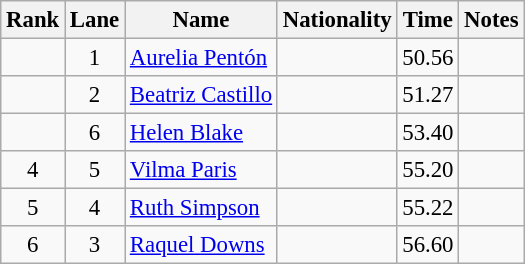<table class="wikitable sortable" style="text-align:center;font-size:95%">
<tr>
<th>Rank</th>
<th>Lane</th>
<th>Name</th>
<th>Nationality</th>
<th>Time</th>
<th>Notes</th>
</tr>
<tr>
<td></td>
<td>1</td>
<td align=left><a href='#'>Aurelia Pentón</a></td>
<td align=left></td>
<td>50.56</td>
<td></td>
</tr>
<tr>
<td></td>
<td>2</td>
<td align=left><a href='#'>Beatriz Castillo</a></td>
<td align=left></td>
<td>51.27</td>
<td></td>
</tr>
<tr>
<td></td>
<td>6</td>
<td align=left><a href='#'>Helen Blake</a></td>
<td align=left></td>
<td>53.40</td>
<td></td>
</tr>
<tr>
<td>4</td>
<td>5</td>
<td align=left><a href='#'>Vilma Paris</a></td>
<td align=left></td>
<td>55.20</td>
<td></td>
</tr>
<tr>
<td>5</td>
<td>4</td>
<td align=left><a href='#'>Ruth Simpson</a></td>
<td align=left></td>
<td>55.22</td>
<td></td>
</tr>
<tr>
<td>6</td>
<td>3</td>
<td align=left><a href='#'>Raquel Downs</a></td>
<td align=left></td>
<td>56.60</td>
<td></td>
</tr>
</table>
